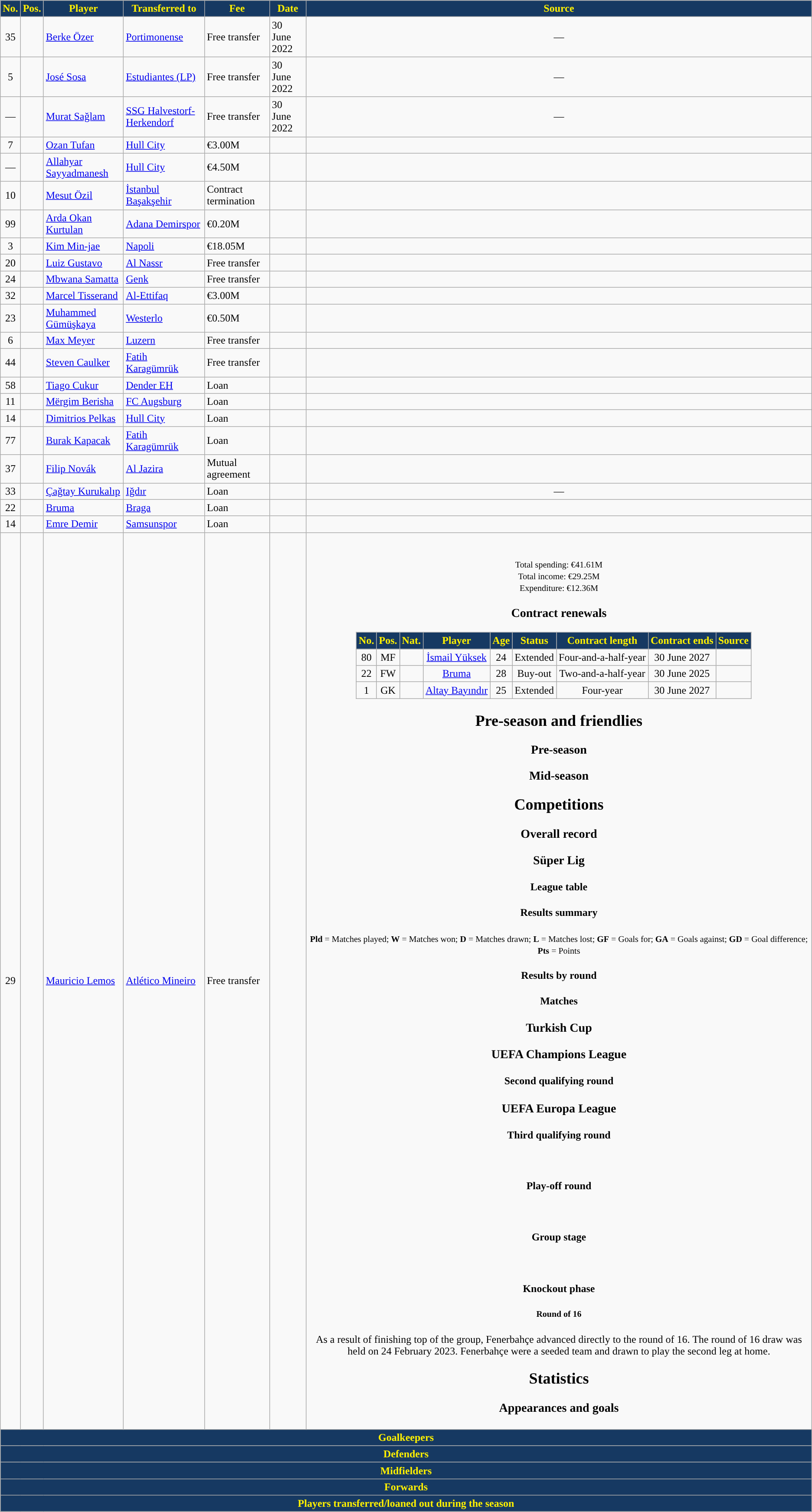<table class="wikitable plainrowheaders sortable">
<tr>
<th style="background:#163962; color:#FFF000; ">No.</th>
<th style="background:#163962; color:#FFF000; ">Pos.</th>
<th style="background:#163962; color:#FFF000; ">Player</th>
<th style="background:#163962; color:#FFF000; ">Transferred to</th>
<th style="background:#163962; color:#FFF000; ">Fee</th>
<th style="background:#163962; color:#FFF000; ">Date</th>
<th style="background:#163962; color:#FFF000; ">Source</th>
</tr>
<tr>
<td align=center>35</td>
<td align=center></td>
<td> <a href='#'>Berke Özer</a></td>
<td> <a href='#'>Portimonense</a></td>
<td>Free transfer</td>
<td>30 June 2022</td>
<td align=center>—</td>
</tr>
<tr>
<td align=center>5</td>
<td align=center></td>
<td> <a href='#'>José Sosa</a></td>
<td> <a href='#'>Estudiantes (LP)</a></td>
<td>Free transfer</td>
<td>30 June 2022</td>
<td align=center>—</td>
</tr>
<tr>
<td align=center>—</td>
<td align=center></td>
<td> <a href='#'>Murat Sağlam</a></td>
<td> <a href='#'>SSG Halvestorf-Herkendorf</a></td>
<td>Free transfer</td>
<td>30 June 2022</td>
<td align=center>—</td>
</tr>
<tr>
<td align=center>7</td>
<td align=center></td>
<td> <a href='#'>Ozan Tufan</a></td>
<td> <a href='#'>Hull City</a></td>
<td>€3.00M</td>
<td></td>
<td align=center></td>
</tr>
<tr>
<td align=center>—</td>
<td align=center></td>
<td> <a href='#'>Allahyar Sayyadmanesh</a></td>
<td> <a href='#'>Hull City</a></td>
<td>€4.50M</td>
<td></td>
<td align=center></td>
</tr>
<tr>
<td align=center>10</td>
<td align=center></td>
<td> <a href='#'>Mesut Özil</a></td>
<td> <a href='#'>İstanbul Başakşehir</a></td>
<td>Contract termination</td>
<td></td>
<td align=center></td>
</tr>
<tr>
<td align=center>99</td>
<td align=center></td>
<td> <a href='#'>Arda Okan Kurtulan</a></td>
<td> <a href='#'>Adana Demirspor</a></td>
<td>€0.20M</td>
<td></td>
<td align=center></td>
</tr>
<tr>
<td align=center>3</td>
<td align=center></td>
<td> <a href='#'>Kim Min-jae</a></td>
<td> <a href='#'>Napoli</a></td>
<td>€18.05M</td>
<td></td>
<td align=center></td>
</tr>
<tr>
<td align=center>20</td>
<td align=center></td>
<td> <a href='#'>Luiz Gustavo</a></td>
<td> <a href='#'>Al Nassr</a></td>
<td>Free transfer</td>
<td></td>
<td align=center></td>
</tr>
<tr>
<td align=center>24</td>
<td align=center></td>
<td> <a href='#'>Mbwana Samatta</a></td>
<td> <a href='#'>Genk</a></td>
<td>Free transfer</td>
<td></td>
<td align=center></td>
</tr>
<tr>
<td align=center>32</td>
<td align=center></td>
<td> <a href='#'>Marcel Tisserand</a></td>
<td> <a href='#'>Al-Ettifaq</a></td>
<td>€3.00M</td>
<td></td>
<td align=center></td>
</tr>
<tr>
<td align=center>23</td>
<td align=center></td>
<td> <a href='#'>Muhammed Gümüşkaya</a></td>
<td> <a href='#'>Westerlo</a></td>
<td>€0.50M</td>
<td></td>
<td align=center></td>
</tr>
<tr>
<td align=center>6</td>
<td align=center></td>
<td> <a href='#'>Max Meyer</a></td>
<td> <a href='#'>Luzern</a></td>
<td>Free transfer</td>
<td></td>
<td align=center></td>
</tr>
<tr>
<td align=center>44</td>
<td align=center></td>
<td> <a href='#'>Steven Caulker</a></td>
<td> <a href='#'>Fatih Karagümrük</a></td>
<td>Free transfer</td>
<td></td>
<td align=center></td>
</tr>
<tr>
<td align=center>58</td>
<td align=center></td>
<td> <a href='#'>Tiago Cukur</a></td>
<td> <a href='#'>Dender EH</a></td>
<td>Loan</td>
<td></td>
<td align=center></td>
</tr>
<tr>
<td align=center>11</td>
<td align=center></td>
<td> <a href='#'>Mërgim Berisha</a></td>
<td> <a href='#'>FC Augsburg</a></td>
<td>Loan</td>
<td></td>
<td align=center></td>
</tr>
<tr>
<td align=center>14</td>
<td align=center></td>
<td> <a href='#'>Dimitrios Pelkas</a></td>
<td> <a href='#'>Hull City</a></td>
<td>Loan</td>
<td></td>
<td align=center></td>
</tr>
<tr>
<td align=center>77</td>
<td align=center></td>
<td> <a href='#'>Burak Kapacak</a></td>
<td> <a href='#'>Fatih Karagümrük</a></td>
<td>Loan</td>
<td></td>
<td align=center></td>
</tr>
<tr>
<td align=center>37</td>
<td align=center></td>
<td> <a href='#'>Filip Novák</a></td>
<td> <a href='#'>Al Jazira</a></td>
<td>Mutual agreement</td>
<td></td>
<td align=center></td>
</tr>
<tr>
<td align=center>33</td>
<td align=center></td>
<td> <a href='#'>Çağtay Kurukalıp</a></td>
<td> <a href='#'>Iğdır</a></td>
<td>Loan</td>
<td></td>
<td align=center>—</td>
</tr>
<tr>
<td align=center>22</td>
<td align=center></td>
<td> <a href='#'>Bruma</a></td>
<td> <a href='#'>Braga</a></td>
<td>Loan</td>
<td></td>
<td align=center></td>
</tr>
<tr>
<td align=center>14</td>
<td align=center></td>
<td> <a href='#'>Emre Demir</a></td>
<td> <a href='#'>Samsunspor</a></td>
<td>Loan</td>
<td></td>
<td align=center></td>
</tr>
<tr>
<td align=center>29</td>
<td align=center></td>
<td> <a href='#'>Mauricio Lemos</a></td>
<td> <a href='#'>Atlético Mineiro</a></td>
<td>Free transfer</td>
<td></td>
<td align=center><br><br><small>Total spending:  €41.61M </small>
<br>
<small>Total income:  €29.25M </small>
<br>
<small>Expenditure:  €12.36M </small><h3>Contract renewals</h3><table class="wikitable plainrowheaders sortable" style="text-align: center;">
<tr>
<th style="background:#163962; color:#FFF000; ">No.</th>
<th style="background:#163962; color:#FFF000; ">Pos.</th>
<th style="background:#163962; color:#FFF000; ">Nat.</th>
<th style="background:#163962; color:#FFF000; ">Player</th>
<th style="background:#163962; color:#FFF000; ">Age</th>
<th style="background:#163962; color:#FFF000; ">Status</th>
<th style="background:#163962; color:#FFF000; ">Contract length</th>
<th style="background:#163962; color:#FFF000; ">Contract ends</th>
<th style="background:#163962; color:#FFF000; ">Source</th>
</tr>
<tr>
<td align=center>80</td>
<td align=center>MF</td>
<td align=center></td>
<td><a href='#'>İsmail Yüksek</a></td>
<td>24</td>
<td>Extended</td>
<td>Four-and-a-half-year</td>
<td>30 June 2027</td>
<td></td>
</tr>
<tr>
<td align=center>22</td>
<td align=center>FW</td>
<td align=center></td>
<td><a href='#'>Bruma</a></td>
<td>28</td>
<td>Buy-out</td>
<td>Two-and-a-half-year</td>
<td>30 June 2025</td>
<td></td>
</tr>
<tr>
<td align=center>1</td>
<td align=center>GK</td>
<td align=center></td>
<td><a href='#'>Altay Bayındır</a></td>
<td>25</td>
<td>Extended</td>
<td>Four-year</td>
<td>30 June 2027</td>
<td></td>
</tr>
</table>
<h2>Pre-season and friendlies</h2>


<h3>Pre-season</h3>




<h3>Mid-season</h3>




<h2>Competitions</h2><h3>Overall record</h3><h3>Süper Lig</h3><h4>League table</h4><h4>Results summary</h4>

<small><strong>Pld</strong> = Matches played; <strong>W</strong> = Matches won; <strong>D</strong> = Matches drawn; <strong>L</strong> = Matches lost; <strong>GF</strong> = Goals for; <strong>GA</strong> = Goals against; <strong>GD</strong> = Goal difference; <strong>Pts</strong> = Points</small><h4>Results by round</h4><h4>Matches</h4>




































<h3>Turkish Cup</h3>





<h3>UEFA Champions League</h3><h4>Second qualifying round</h4>

<h3>UEFA Europa League</h3><h4>Third qualifying round</h4><br>
<h4>Play-off round</h4><br>
<h4>Group stage</h4>
<br>




<h4>Knockout phase</h4><h5>Round of 16</h5>As a result of finishing top of the group, Fenerbahçe advanced directly to the round of 16. The round of 16 draw was held on 24 February 2023. Fenerbahçe were a seeded team and drawn to play the second leg at home.<br>
<h2>Statistics</h2><h3>Appearances and goals</h3></td>
</tr>
<tr>
<th colspan=14 style="background:#163962; color:#FFF000; ">Goalkeepers<br>


</th>
</tr>
<tr>
<th colspan=14 style="background:#163962; color:#FFF000; ">Defenders<br>






</th>
</tr>
<tr>
<th colspan=14 style="background:#163962; color:#FFF000; ">Midfielders<br>








</th>
</tr>
<tr>
<th colspan=14 style="background:#163962; color:#FFF000; ">Forwards<br>





</th>
</tr>
<tr>
<th colspan=14 style="background:#163962; color:#FFF000; ">Players transferred/loaned out during the season<br>















</th>
</tr>
</table>
